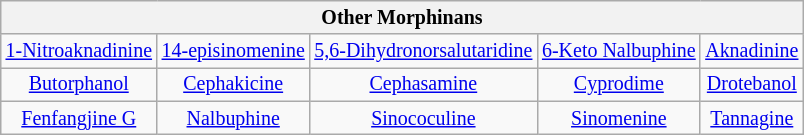<table class="wikitable" style="font-size:smaller; text-align:center">
<tr>
<th colspan="5">Other Morphinans</th>
</tr>
<tr>
<td> <a href='#'>1-Nitroaknadinine</a></td>
<td> <a href='#'>14-episinomenine</a></td>
<td> <a href='#'>5,6-Dihydronorsalutaridine</a></td>
<td> <a href='#'>6-Keto Nalbuphine</a></td>
<td> <a href='#'>Aknadinine</a></td>
</tr>
<tr>
<td> <a href='#'>Butorphanol</a></td>
<td> <a href='#'>Cephakicine</a></td>
<td> <a href='#'>Cephasamine</a></td>
<td> <a href='#'>Cyprodime</a></td>
<td> <a href='#'>Drotebanol</a></td>
</tr>
<tr>
<td> <a href='#'>Fenfangjine G</a></td>
<td> <a href='#'>Nalbuphine</a></td>
<td> <a href='#'>Sinococuline</a></td>
<td> <a href='#'>Sinomenine</a></td>
<td> <a href='#'>Tannagine</a></td>
</tr>
</table>
